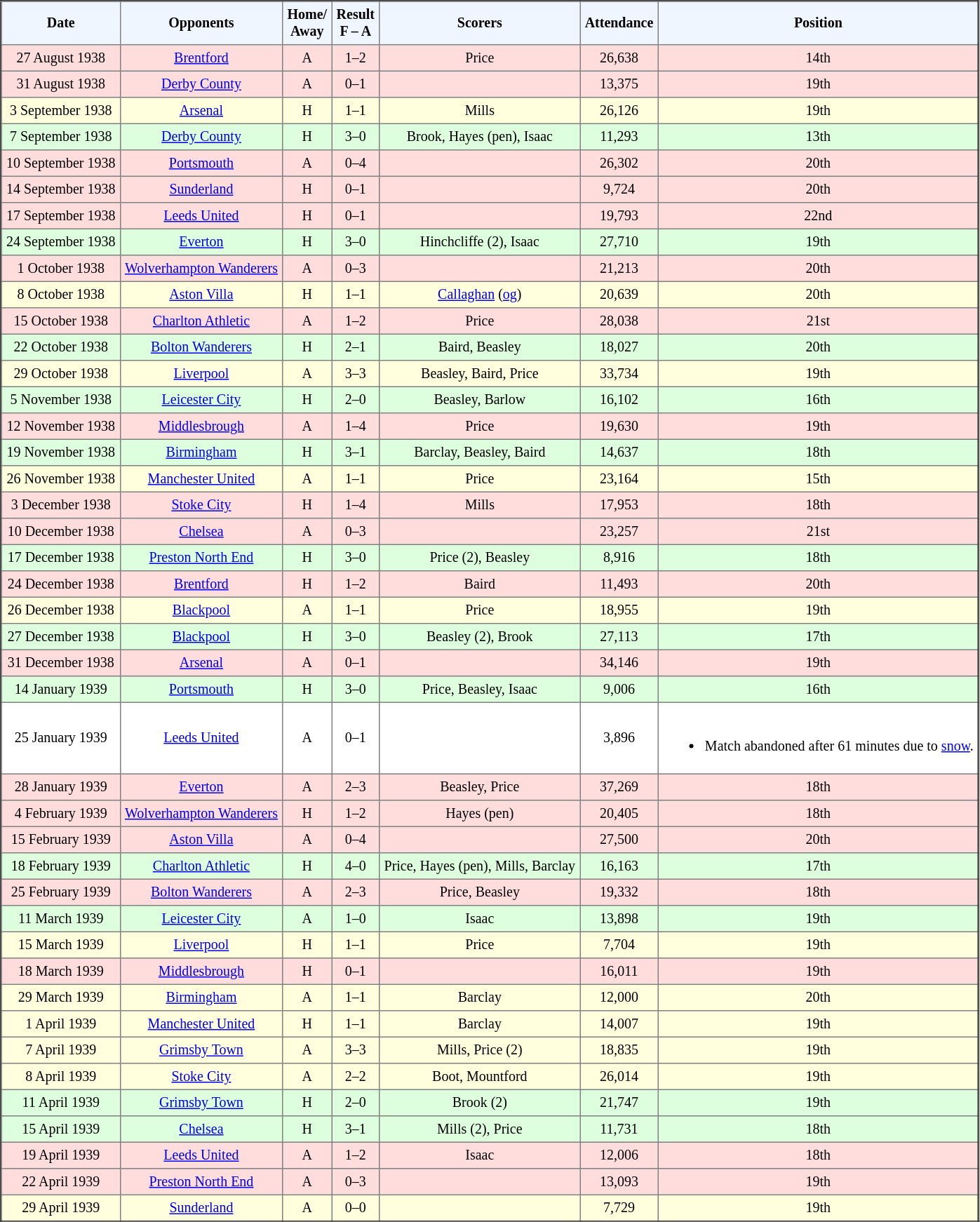<table border="2" cellpadding="4" style="border-collapse:collapse; text-align:center; font-size:smaller;">
<tr style="background:#f0f6ff;">
<th><strong>Date</strong></th>
<th><strong>Opponents</strong></th>
<th><strong>Home/<br>Away</strong></th>
<th><strong>Result<br>F – A</strong></th>
<th><strong>Scorers</strong></th>
<th><strong>Attendance</strong></th>
<th><strong>Position</strong></th>
</tr>
<tr style="background:#fdd;">
<td>27 August 1938</td>
<td><a href='#'>Brentford</a></td>
<td>A</td>
<td>1–2</td>
<td>Price</td>
<td>26,638</td>
<td>14th</td>
</tr>
<tr style="background:#fdd;">
<td>31 August 1938</td>
<td><a href='#'>Derby County</a></td>
<td>A</td>
<td>0–1</td>
<td></td>
<td>13,375</td>
<td>19th</td>
</tr>
<tr style="background:#ffd;">
<td>3 September 1938</td>
<td><a href='#'>Arsenal</a></td>
<td>H</td>
<td>1–1</td>
<td>Mills</td>
<td>26,126</td>
<td>19th</td>
</tr>
<tr style="background:#dfd;">
<td>7 September 1938</td>
<td><a href='#'>Derby County</a></td>
<td>H</td>
<td>3–0</td>
<td>Brook, Hayes (pen), Isaac</td>
<td>11,293</td>
<td>13th</td>
</tr>
<tr style="background:#fdd;">
<td>10 September 1938</td>
<td><a href='#'>Portsmouth</a></td>
<td>A</td>
<td>0–4</td>
<td></td>
<td>26,302</td>
<td>20th</td>
</tr>
<tr style="background:#fdd;">
<td>14 September 1938</td>
<td><a href='#'>Sunderland</a></td>
<td>H</td>
<td>0–1</td>
<td></td>
<td>9,724</td>
<td>20th</td>
</tr>
<tr style="background:#fdd;">
<td>17 September 1938</td>
<td><a href='#'>Leeds United</a></td>
<td>H</td>
<td>0–1</td>
<td></td>
<td>19,793</td>
<td>22nd</td>
</tr>
<tr style="background:#dfd;">
<td>24 September 1938</td>
<td><a href='#'>Everton</a></td>
<td>H</td>
<td>3–0</td>
<td>Hinchcliffe (2), Isaac</td>
<td>27,710</td>
<td>19th</td>
</tr>
<tr style="background:#fdd;">
<td>1 October 1938</td>
<td><a href='#'>Wolverhampton Wanderers</a></td>
<td>A</td>
<td>0–3</td>
<td></td>
<td>21,213</td>
<td>20th</td>
</tr>
<tr style="background:#ffd;">
<td>8 October 1938</td>
<td><a href='#'>Aston Villa</a></td>
<td>H</td>
<td>1–1</td>
<td><a href='#'>Callaghan</a> (<a href='#'>og</a>)</td>
<td>20,639</td>
<td>20th</td>
</tr>
<tr style="background:#fdd;">
<td>15 October 1938</td>
<td><a href='#'>Charlton Athletic</a></td>
<td>A</td>
<td>1–2</td>
<td>Price</td>
<td>28,038</td>
<td>21st</td>
</tr>
<tr style="background:#dfd;">
<td>22 October 1938</td>
<td><a href='#'>Bolton Wanderers</a></td>
<td>H</td>
<td>2–1</td>
<td>Baird, Beasley</td>
<td>18,027</td>
<td>20th</td>
</tr>
<tr style="background:#ffd;">
<td>29 October 1938</td>
<td><a href='#'>Liverpool</a></td>
<td>A</td>
<td>3–3</td>
<td>Beasley, Baird, Price</td>
<td>33,734</td>
<td>19th</td>
</tr>
<tr style="background:#dfd;">
<td>5 November 1938</td>
<td><a href='#'>Leicester City</a></td>
<td>H</td>
<td>2–0</td>
<td>Beasley, Barlow</td>
<td>16,102</td>
<td>16th</td>
</tr>
<tr style="background:#fdd;">
<td>12 November 1938</td>
<td><a href='#'>Middlesbrough</a></td>
<td>A</td>
<td>1–4</td>
<td>Price</td>
<td>19,630</td>
<td>19th</td>
</tr>
<tr style="background:#dfd;">
<td>19 November 1938</td>
<td><a href='#'>Birmingham</a></td>
<td>H</td>
<td>3–1</td>
<td>Barclay, Beasley, Baird</td>
<td>14,637</td>
<td>18th</td>
</tr>
<tr style="background:#ffd;">
<td>26 November 1938</td>
<td><a href='#'>Manchester United</a></td>
<td>A</td>
<td>1–1</td>
<td>Price</td>
<td>23,164</td>
<td>15th</td>
</tr>
<tr style="background:#fdd;">
<td>3 December 1938</td>
<td><a href='#'>Stoke City</a></td>
<td>H</td>
<td>1–4</td>
<td>Mills</td>
<td>17,953</td>
<td>18th</td>
</tr>
<tr style="background:#fdd;">
<td>10 December 1938</td>
<td><a href='#'>Chelsea</a></td>
<td>A</td>
<td>0–3</td>
<td></td>
<td>23,257</td>
<td>21st</td>
</tr>
<tr style="background:#dfd;">
<td>17 December 1938</td>
<td><a href='#'>Preston North End</a></td>
<td>H</td>
<td>3–0</td>
<td>Price (2), Beasley</td>
<td>8,916</td>
<td>18th</td>
</tr>
<tr style="background:#fdd;">
<td>24 December 1938</td>
<td><a href='#'>Brentford</a></td>
<td>H</td>
<td>1–2</td>
<td>Baird</td>
<td>11,493</td>
<td>20th</td>
</tr>
<tr style="background:#ffd;">
<td>26 December 1938</td>
<td><a href='#'>Blackpool</a></td>
<td>A</td>
<td>1–1</td>
<td>Price</td>
<td>18,955</td>
<td>19th</td>
</tr>
<tr style="background:#dfd;">
<td>27 December 1938</td>
<td><a href='#'>Blackpool</a></td>
<td>H</td>
<td>3–0</td>
<td>Beasley (2), Brook</td>
<td>27,113</td>
<td>17th</td>
</tr>
<tr style="background:#fdd;">
<td>31 December 1938</td>
<td><a href='#'>Arsenal</a></td>
<td>A</td>
<td>0–1</td>
<td></td>
<td>34,146</td>
<td>19th</td>
</tr>
<tr style="background:#dfd;">
<td>14 January 1939</td>
<td><a href='#'>Portsmouth</a></td>
<td>H</td>
<td>3–0</td>
<td>Price, Beasley, Isaac</td>
<td>9,006</td>
<td>16th</td>
</tr>
<tr style="background:#fff;">
<td>25 January 1939</td>
<td><a href='#'>Leeds United</a></td>
<td>A</td>
<td>0–1</td>
<td></td>
<td>3,896</td>
<td><br><ul><li>Match abandoned after 61 minutes due to <a href='#'>snow</a>.</li></ul></td>
</tr>
<tr style="background:#fdd;">
<td>28 January 1939</td>
<td><a href='#'>Everton</a></td>
<td>A</td>
<td>2–3</td>
<td>Beasley, Price</td>
<td>37,269</td>
<td>18th</td>
</tr>
<tr style="background:#fdd;">
<td>4 February 1939</td>
<td><a href='#'>Wolverhampton Wanderers</a></td>
<td>H</td>
<td>1–2</td>
<td>Hayes (pen)</td>
<td>20,405</td>
<td>18th</td>
</tr>
<tr style="background:#fdd;">
<td>15 February 1939</td>
<td><a href='#'>Aston Villa</a></td>
<td>A</td>
<td>0–4</td>
<td></td>
<td>27,500</td>
<td>20th</td>
</tr>
<tr style="background:#dfd;">
<td>18 February 1939</td>
<td><a href='#'>Charlton Athletic</a></td>
<td>H</td>
<td>4–0</td>
<td>Price, Hayes (pen), Mills, Barclay</td>
<td>16,163</td>
<td>17th</td>
</tr>
<tr style="background:#fdd;">
<td>25 February 1939</td>
<td><a href='#'>Bolton Wanderers</a></td>
<td>A</td>
<td>2–3</td>
<td>Price, Beasley</td>
<td>19,332</td>
<td>18th</td>
</tr>
<tr style="background:#dfd;">
<td>11 March 1939</td>
<td><a href='#'>Leicester City</a></td>
<td>A</td>
<td>1–0</td>
<td>Isaac</td>
<td>13,898</td>
<td>19th</td>
</tr>
<tr style="background:#ffd;">
<td>15 March 1939</td>
<td><a href='#'>Liverpool</a></td>
<td>H</td>
<td>1–1</td>
<td>Price</td>
<td>7,704</td>
<td>19th</td>
</tr>
<tr style="background:#fdd;">
<td>18 March 1939</td>
<td><a href='#'>Middlesbrough</a></td>
<td>H</td>
<td>0–1</td>
<td></td>
<td>16,011</td>
<td>19th</td>
</tr>
<tr style="background:#ffd;">
<td>29 March 1939</td>
<td><a href='#'>Birmingham</a></td>
<td>A</td>
<td>1–1</td>
<td>Barclay</td>
<td>12,000</td>
<td>20th</td>
</tr>
<tr style="background:#ffd;">
<td>1 April 1939</td>
<td><a href='#'>Manchester United</a></td>
<td>H</td>
<td>1–1</td>
<td>Barclay</td>
<td>14,007</td>
<td>19th</td>
</tr>
<tr style="background:#ffd;">
<td>7 April 1939</td>
<td><a href='#'>Grimsby Town</a></td>
<td>A</td>
<td>3–3</td>
<td>Mills, Price (2)</td>
<td>18,835</td>
<td>19th</td>
</tr>
<tr style="background:#ffd;">
<td>8 April 1939</td>
<td><a href='#'>Stoke City</a></td>
<td>A</td>
<td>2–2</td>
<td>Boot, Mountford</td>
<td>26,014</td>
<td>19th</td>
</tr>
<tr style="background:#dfd;">
<td>11 April 1939</td>
<td><a href='#'>Grimsby Town</a></td>
<td>H</td>
<td>2–0</td>
<td>Brook (2)</td>
<td>21,747</td>
<td>19th</td>
</tr>
<tr style="background:#dfd;">
<td>15 April 1939</td>
<td><a href='#'>Chelsea</a></td>
<td>H</td>
<td>3–1</td>
<td>Mills (2), Price</td>
<td>11,731</td>
<td>18th</td>
</tr>
<tr style="background:#fdd;">
<td>19 April 1939</td>
<td><a href='#'>Leeds United</a></td>
<td>A</td>
<td>1–2</td>
<td>Isaac</td>
<td>12,006</td>
<td>18th</td>
</tr>
<tr style="background:#fdd;">
<td>22 April 1939</td>
<td><a href='#'>Preston North End</a></td>
<td>A</td>
<td>0–3</td>
<td></td>
<td>13,093</td>
<td>19th</td>
</tr>
<tr style="background:#ffd;">
<td>29 April 1939</td>
<td><a href='#'>Sunderland</a></td>
<td>A</td>
<td>0–0</td>
<td></td>
<td>7,729</td>
<td>19th</td>
</tr>
</table>
